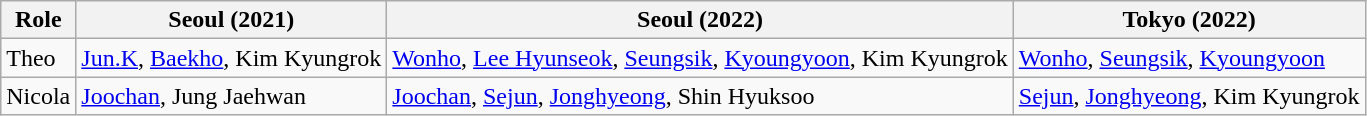<table class="wikitable">
<tr>
<th>Role</th>
<th>Seoul (2021)</th>
<th>Seoul (2022)</th>
<th>Tokyo (2022)</th>
</tr>
<tr>
<td>Theo</td>
<td><a href='#'>Jun.K</a>, <a href='#'>Baekho</a>, Kim Kyungrok</td>
<td><a href='#'>Wonho</a>, <a href='#'>Lee Hyunseok</a>, <a href='#'>Seungsik</a>, <a href='#'>Kyoungyoon</a>, Kim Kyungrok</td>
<td><a href='#'>Wonho</a>, <a href='#'>Seungsik</a>, <a href='#'>Kyoungyoon</a></td>
</tr>
<tr>
<td>Nicola</td>
<td><a href='#'>Joochan</a>, Jung Jaehwan</td>
<td><a href='#'>Joochan</a>, <a href='#'>Sejun</a>, <a href='#'>Jonghyeong</a>, Shin Hyuksoo</td>
<td><a href='#'>Sejun</a>, <a href='#'>Jonghyeong</a>, Kim Kyungrok</td>
</tr>
</table>
